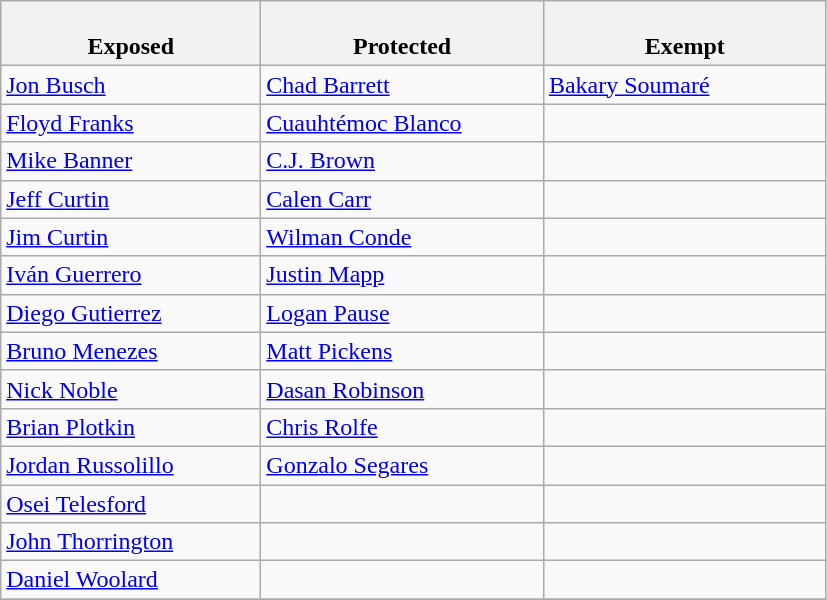<table class="wikitable">
<tr>
<th style="width:23%"><br>Exposed</th>
<th style="width:25%"><br>Protected</th>
<th style="width:25%"><br>Exempt</th>
</tr>
<tr>
<td><a href='#'>Jon Busch</a></td>
<td><a href='#'>Chad Barrett</a></td>
<td><a href='#'>Bakary Soumaré</a></td>
</tr>
<tr>
<td><a href='#'>Floyd Franks</a></td>
<td><a href='#'>Cuauhtémoc Blanco</a></td>
<td></td>
</tr>
<tr>
<td><a href='#'>Mike Banner</a></td>
<td><a href='#'>C.J. Brown</a></td>
<td></td>
</tr>
<tr>
<td><a href='#'>Jeff Curtin</a></td>
<td><a href='#'>Calen Carr</a></td>
<td></td>
</tr>
<tr>
<td><a href='#'>Jim Curtin</a></td>
<td><a href='#'>Wilman Conde</a></td>
<td></td>
</tr>
<tr>
<td><a href='#'>Iván Guerrero</a></td>
<td><a href='#'>Justin Mapp</a></td>
<td></td>
</tr>
<tr>
<td><a href='#'>Diego Gutierrez</a></td>
<td><a href='#'>Logan Pause</a></td>
<td></td>
</tr>
<tr>
<td><a href='#'>Bruno Menezes</a></td>
<td><a href='#'>Matt Pickens</a></td>
<td></td>
</tr>
<tr>
<td><a href='#'>Nick Noble</a></td>
<td><a href='#'>Dasan Robinson</a></td>
<td></td>
</tr>
<tr>
<td><a href='#'>Brian Plotkin</a></td>
<td><a href='#'>Chris Rolfe</a></td>
<td></td>
</tr>
<tr>
<td><a href='#'>Jordan Russolillo</a></td>
<td><a href='#'>Gonzalo Segares</a></td>
<td></td>
</tr>
<tr>
<td><a href='#'>Osei Telesford</a></td>
<td></td>
<td></td>
</tr>
<tr>
<td><a href='#'>John Thorrington</a></td>
<td></td>
<td></td>
</tr>
<tr>
<td><a href='#'>Daniel Woolard</a></td>
<td></td>
<td></td>
</tr>
<tr>
</tr>
</table>
